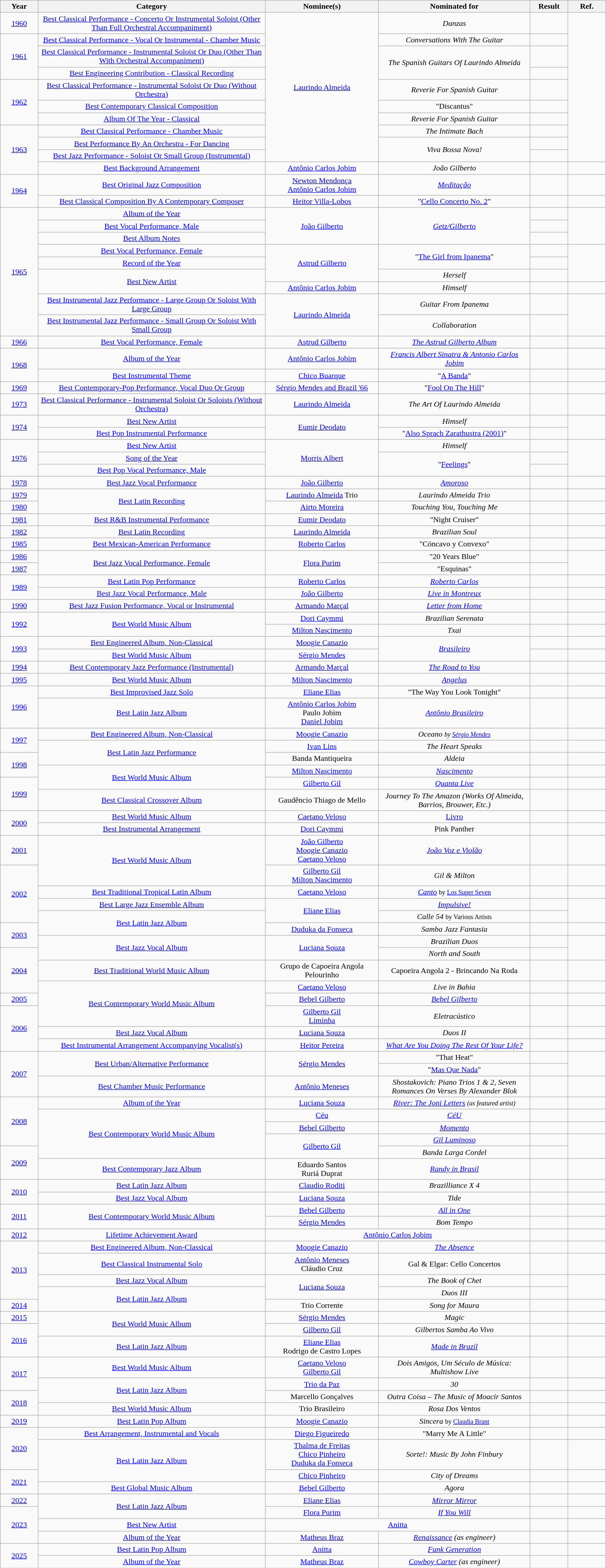<table class="wikitable sortable plainrowheaders" style="text-align:center;">
<tr>
<th scope="col" style="width:5%;">Year</th>
<th scope="col" style="width:30%;">Category</th>
<th scope="col" style="width:15%;">Nominee(s)</th>
<th scope="col" style="width:20%;">Nominated for</th>
<th scope="col" style="width:5%;">Result</th>
<th scope="col" style="width:5%;">Ref.</th>
</tr>
<tr>
<td><a href='#'>1960</a></td>
<td><a href='#'>Best Classical Performance - Concerto Or Instrumental Soloist (Other Than Full Orchestral Accompaniment)</a></td>
<td rowspan="10"><a href='#'>Laurindo Almeida</a></td>
<td><em>Danzas</em></td>
<td></td>
<td rowspan="10"></td>
</tr>
<tr>
<td rowspan="3"><a href='#'>1961</a></td>
<td><a href='#'>Best Classical Performance - Vocal Or Instrumental - Chamber Music</a></td>
<td><em>Conversations With The Guitar</em></td>
<td></td>
</tr>
<tr>
<td><a href='#'>Best Classical Performance - Instrumental Soloist Or Duo (Other Than With Orchestral Accompaniment)</a></td>
<td rowspan="2"><em>The Spanish Guitars Of Laurindo Almeida</em></td>
<td></td>
</tr>
<tr>
<td><a href='#'>Best Engineering Contribution - Classical Recording</a></td>
<td></td>
</tr>
<tr>
<td rowspan ="3"><a href='#'>1962</a></td>
<td><a href='#'>Best Classical Performance - Instrumental Soloist Or Duo (Without Orchestra)</a></td>
<td><em>Reverie For Spanish Guitar</em></td>
<td></td>
</tr>
<tr>
<td><a href='#'>Best Contemporary Classical Composition</a></td>
<td>"Discantus"</td>
<td></td>
</tr>
<tr>
<td><a href='#'>Album Of The Year - Classical</a></td>
<td><em>Reverie For Spanish Guitar</em></td>
<td></td>
</tr>
<tr>
<td rowspan="4"><a href='#'>1963</a></td>
<td><a href='#'>Best Classical Performance - Chamber Music</a></td>
<td><em>The Intimate Bach</em></td>
<td></td>
</tr>
<tr>
<td><a href='#'>Best Performance By An Orchestra - For Dancing</a></td>
<td rowspan="2"><em>Viva Bossa Nova!</em></td>
<td></td>
</tr>
<tr>
<td><a href='#'>Best Jazz Performance - Soloist Or Small Group (Instrumental)</a></td>
<td></td>
</tr>
<tr>
<td><a href='#'>Best Background Arrangement</a></td>
<td><a href='#'>Antônio Carlos Jobim</a></td>
<td><em>João Gilberto</em></td>
<td></td>
<td></td>
</tr>
<tr>
<td rowspan="2"><a href='#'>1964</a></td>
<td><a href='#'>Best Original Jazz Composition</a></td>
<td><a href='#'>Newton Mendonça</a><br><a href='#'>Antônio Carlos Jobim</a></td>
<td><em><a href='#'>Meditação</a></em></td>
<td></td>
<td></td>
</tr>
<tr>
<td><a href='#'>Best Classical Composition By A Contemporary Composer</a></td>
<td><a href='#'>Heitor Villa-Lobos</a></td>
<td>"<a href='#'>Cello Concerto No. 2</a>"</td>
<td></td>
<td></td>
</tr>
<tr>
<td rowspan="9"><a href='#'>1965</a></td>
<td><a href='#'>Album of the Year</a></td>
<td rowspan="3"><a href='#'>João Gilberto</a></td>
<td rowspan="3"><em><a href='#'>Getz/Gilberto</a></em></td>
<td></td>
<td rowspan="3"></td>
</tr>
<tr>
<td><a href='#'>Best Vocal Performance, Male</a></td>
<td></td>
</tr>
<tr>
<td><a href='#'>Best Album Notes</a></td>
<td></td>
</tr>
<tr>
<td><a href='#'>Best Vocal Performance, Female</a></td>
<td rowspan="3"><a href='#'>Astrud Gilberto</a></td>
<td rowspan="2">"<a href='#'>The Girl from Ipanema</a>"</td>
<td></td>
<td rowspan="3"></td>
</tr>
<tr>
<td><a href='#'>Record of the Year</a></td>
<td></td>
</tr>
<tr>
<td rowspan="2"><a href='#'>Best New Artist</a></td>
<td><em>Herself</em></td>
<td></td>
</tr>
<tr>
<td><a href='#'>Antônio Carlos Jobim</a></td>
<td><em>Himself</em></td>
<td></td>
<td></td>
</tr>
<tr>
<td><a href='#'>Best Instrumental Jazz Performance - Large Group Or Soloist With Large Group</a></td>
<td rowspan="2"><a href='#'>Laurindo Almeida</a></td>
<td><em>Guitar From Ipanema</em></td>
<td></td>
<td rowspan="2"></td>
</tr>
<tr>
<td><a href='#'>Best Instrumental Jazz Performance - Small Group Or Soloist With Small Group</a></td>
<td><em>Collaboration</em></td>
<td></td>
</tr>
<tr>
<td><a href='#'>1966</a></td>
<td><a href='#'>Best Vocal Performance, Female</a></td>
<td><a href='#'>Astrud Gilberto</a></td>
<td><em><a href='#'>The Astrud Gilberto Album</a></em></td>
<td></td>
<td></td>
</tr>
<tr>
<td rowspan="2"><a href='#'>1968</a></td>
<td><a href='#'>Album of the Year</a></td>
<td><a href='#'>Antônio Carlos Jobim</a></td>
<td><em><a href='#'>Francis Albert Sinatra & Antonio Carlos Jobim</a></em></td>
<td></td>
<td></td>
</tr>
<tr>
<td><a href='#'>Best Instrumental Theme</a></td>
<td><a href='#'>Chico Buarque</a></td>
<td>"<a href='#'>A Banda</a>"</td>
<td></td>
<td></td>
</tr>
<tr>
<td><a href='#'>1969</a></td>
<td><a href='#'>Best Contemporary-Pop Performance, Vocal Duo Or Group</a></td>
<td><a href='#'>Sérgio Mendes and Brazil '66</a></td>
<td>"<a href='#'>Fool On The Hill</a>"</td>
<td></td>
<td></td>
</tr>
<tr>
<td><a href='#'>1973</a></td>
<td><a href='#'>Best Classical Performance - Instrumental Soloist Or Soloists (Without Orchestra)</a></td>
<td><a href='#'>Laurindo Almeida</a></td>
<td><em>The Art Of Laurindo Almeida</em></td>
<td></td>
<td></td>
</tr>
<tr>
<td rowspan="2"><a href='#'>1974</a></td>
<td><a href='#'>Best New Artist</a></td>
<td rowspan="2"><a href='#'>Eumir Deodato</a></td>
<td><em>Himself</em></td>
<td></td>
<td rowspan="2"></td>
</tr>
<tr>
<td><a href='#'>Best Pop Instrumental Performance</a></td>
<td>"<a href='#'>Also Sprach Zarathustra (2001)</a>"</td>
<td></td>
</tr>
<tr>
<td rowspan="3"><a href='#'>1976</a></td>
<td><a href='#'>Best New Artist</a></td>
<td rowspan="3"><a href='#'>Morris Albert</a></td>
<td><em>Himself</em></td>
<td></td>
<td rowspan="3"></td>
</tr>
<tr>
<td><a href='#'>Song of the Year</a></td>
<td rowspan="2">"<a href='#'>Feelings</a>"</td>
<td></td>
</tr>
<tr>
<td><a href='#'>Best Pop Vocal Performance, Male</a></td>
<td></td>
</tr>
<tr>
<td><a href='#'>1978</a></td>
<td><a href='#'>Best Jazz Vocal Performance</a></td>
<td><a href='#'>João Gilberto</a></td>
<td><em><a href='#'>Amoroso</a></em></td>
<td></td>
<td></td>
</tr>
<tr>
<td><a href='#'>1979</a></td>
<td rowspan="2"><a href='#'>Best Latin Recording</a></td>
<td><a href='#'>Laurindo Almeida</a> Trio</td>
<td><em>Laurindo Almeida Trio</em></td>
<td></td>
<td></td>
</tr>
<tr>
<td><a href='#'>1980</a></td>
<td><a href='#'>Airto Moreira</a></td>
<td><em>Touching You, Touching Me</em></td>
<td></td>
<td></td>
</tr>
<tr>
<td><a href='#'>1981</a></td>
<td><a href='#'>Best R&B Instrumental Performance</a></td>
<td><a href='#'>Eumir Deodato</a></td>
<td>"Night Cruiser"</td>
<td></td>
<td></td>
</tr>
<tr>
<td><a href='#'>1982</a></td>
<td><a href='#'>Best Latin Recording</a></td>
<td><a href='#'>Laurindo Almeida</a></td>
<td><em>Brazilian Soul</em></td>
<td></td>
<td></td>
</tr>
<tr>
<td><a href='#'>1985</a></td>
<td><a href='#'>Best Mexican-American Performance</a></td>
<td><a href='#'>Roberto Carlos</a></td>
<td>"Cóncavo y Convexo"</td>
<td></td>
<td></td>
</tr>
<tr>
<td><a href='#'>1986</a></td>
<td rowspan="2"><a href='#'>Best Jazz Vocal Performance, Female</a></td>
<td rowspan="2"><a href='#'>Flora Purim</a></td>
<td>"20 Years Blue"</td>
<td></td>
<td rowspan="2"></td>
</tr>
<tr>
<td><a href='#'>1987</a></td>
<td>"Esquinas"</td>
<td></td>
</tr>
<tr>
<td rowspan="2"><a href='#'>1989</a></td>
<td><a href='#'>Best Latin Pop Performance</a></td>
<td><a href='#'>Roberto Carlos</a></td>
<td><em><a href='#'>Roberto Carlos</a></em></td>
<td></td>
<td></td>
</tr>
<tr>
<td><a href='#'>Best Jazz Vocal Performance, Male</a></td>
<td><a href='#'>João Gilberto</a></td>
<td><em><a href='#'>Live in Montreux</a></em></td>
<td></td>
<td></td>
</tr>
<tr>
<td><a href='#'>1990</a></td>
<td><a href='#'>Best Jazz Fusion Performance, Vocal or Instrumental</a></td>
<td><a href='#'>Armando Marçal</a></td>
<td><em><a href='#'>Letter from Home</a></em></td>
<td></td>
<td></td>
</tr>
<tr>
<td rowspan=2><a href='#'>1992</a></td>
<td rowspan="2"><a href='#'>Best World Music Album</a></td>
<td><a href='#'>Dori Caymmi</a></td>
<td><em>Brazilian Serenata</em></td>
<td></td>
<td></td>
</tr>
<tr>
<td><a href='#'>Milton Nascimento</a></td>
<td><em>Txai</em></td>
<td></td>
<td></td>
</tr>
<tr>
<td rowspan="2"><a href='#'>1993</a></td>
<td><a href='#'>Best Engineered Album, Non-Classical</a></td>
<td><a href='#'>Moogie Canazio</a></td>
<td rowspan="2"><em><a href='#'>Brasileiro</a></em></td>
<td></td>
<td></td>
</tr>
<tr>
<td><a href='#'>Best World Music Album</a></td>
<td><a href='#'>Sérgio Mendes</a></td>
<td></td>
<td></td>
</tr>
<tr>
<td><a href='#'>1994</a></td>
<td><a href='#'>Best Contemporary Jazz Performance (Instrumental)</a></td>
<td><a href='#'>Armando Marçal</a></td>
<td><em><a href='#'>The Road to You</a></em></td>
<td></td>
<td></td>
</tr>
<tr>
<td><a href='#'>1995</a></td>
<td><a href='#'>Best World Music Album</a></td>
<td><a href='#'>Milton Nascimento</a></td>
<td><em><a href='#'>Angelus</a></em></td>
<td></td>
<td></td>
</tr>
<tr>
<td rowspan="2"><a href='#'>1996</a></td>
<td><a href='#'>Best Improvised Jazz Solo</a></td>
<td><a href='#'>Eliane Elias</a></td>
<td>"The Way You Look Tonight"</td>
<td></td>
<td></td>
</tr>
<tr>
<td><a href='#'>Best Latin Jazz Album</a></td>
<td><a href='#'>Antônio Carlos Jobim</a><br>Paulo Jobim<br><a href='#'>Daniel Jobim</a></td>
<td><em><a href='#'>Antônio Brasileiro</a></em></td>
<td></td>
<td></td>
</tr>
<tr>
<td rowspan="2"><a href='#'>1997</a></td>
<td><a href='#'>Best Engineered Album, Non-Classical</a></td>
<td><a href='#'>Moogie Canazio</a></td>
<td><em>Oceano <small>by <a href='#'>Sérgio Mendes</a></small></em></td>
<td></td>
<td></td>
</tr>
<tr>
<td rowspan="2"><a href='#'>Best Latin Jazz Performance</a></td>
<td><a href='#'>Ivan Lins</a></td>
<td><em>The Heart Speaks</em></td>
<td></td>
<td></td>
</tr>
<tr>
<td rowspan="2"><a href='#'>1998</a></td>
<td>Banda Mantiqueira</td>
<td><em>Aldeia</em></td>
<td></td>
<td></td>
</tr>
<tr>
<td rowspan="2"><a href='#'>Best World Music Album</a></td>
<td><a href='#'>Milton Nascimento</a></td>
<td><em><a href='#'>Nascimento</a></em></td>
<td></td>
<td></td>
</tr>
<tr>
<td rowspan="2"><a href='#'>1999</a></td>
<td><a href='#'>Gilberto Gil</a></td>
<td><em><a href='#'>Quanta Live</a></em></td>
<td></td>
<td></td>
</tr>
<tr>
<td><a href='#'>Best Classical Crossover Album</a></td>
<td>Gaudêncio Thiago de Mello</td>
<td><em>Journey To The Amazon (Works Of Almeida, Barrios, Brouwer, Etc.)</em></td>
<td></td>
<td></td>
</tr>
<tr>
<td rowspan="2"><a href='#'>2000</a></td>
<td><a href='#'>Best World Music Album</a></td>
<td><a href='#'>Caetano Veloso</a></td>
<td><a href='#'>Livro</a></td>
<td></td>
<td></td>
</tr>
<tr>
<td><a href='#'>Best Instrumental Arrangement</a></td>
<td><a href='#'>Dori Caymmi</a></td>
<td>Pink Panther</td>
<td></td>
<td></td>
</tr>
<tr>
<td><a href='#'>2001</a></td>
<td rowspan="2"><a href='#'>Best World Music Album</a></td>
<td><a href='#'>João Gilberto</a><br><a href='#'>Moogie Canazio</a><br><a href='#'>Caetano Veloso</a></td>
<td><em><a href='#'>João Voz e Violão</a></em></td>
<td></td>
<td></td>
</tr>
<tr>
<td rowspan="4"><a href='#'>2002</a></td>
<td><a href='#'>Gilberto Gil</a><br><a href='#'>Milton Nascimento</a></td>
<td><em>Gil & Milton</em></td>
<td></td>
<td></td>
</tr>
<tr>
<td><a href='#'>Best Traditional Tropical Latin Album</a></td>
<td><a href='#'>Caetano Veloso</a></td>
<td><em><a href='#'>Canto</a></em> <small>by <a href='#'>Los Super Seven</a></small></td>
<td></td>
<td></td>
</tr>
<tr>
<td><a href='#'>Best Large Jazz Ensemble Album</a></td>
<td rowspan="2"><a href='#'>Eliane Elias</a></td>
<td><em><a href='#'>Impulsive!</a></em></td>
<td></td>
<td rowspan="2"></td>
</tr>
<tr>
<td rowspan="2"><a href='#'>Best Latin Jazz Album</a></td>
<td><em>Calle 54</em> <small>by Various Artists</small></td>
<td></td>
</tr>
<tr>
<td rowspan="2"><a href='#'>2003</a></td>
<td><a href='#'>Duduka da Fonseca</a></td>
<td><em>Samba Jazz Fantasia</em></td>
<td></td>
<td></td>
</tr>
<tr>
<td rowspan="2"><a href='#'>Best Jazz Vocal Album</a></td>
<td rowspan="2"><a href='#'>Luciana Souza</a></td>
<td><em>Brazilian Duos</em></td>
<td></td>
<td rowspan="2"></td>
</tr>
<tr>
<td rowspan="3"><a href='#'>2004</a></td>
<td><em>North and South</em></td>
<td></td>
</tr>
<tr>
<td><a href='#'>Best Traditional World Music Album</a></td>
<td>Grupo de Capoeira Angola Pelourinho</td>
<td>Capoeira Angola 2 - Brincando Na Roda</td>
<td></td>
<td></td>
</tr>
<tr>
<td rowspan="3"><a href='#'>Best Contemporary World Music Album</a></td>
<td><a href='#'>Caetano Veloso</a></td>
<td><em>Live in Bahia</em></td>
<td></td>
<td></td>
</tr>
<tr>
<td><a href='#'>2005</a></td>
<td><a href='#'>Bebel Gilberto</a></td>
<td><a href='#'><em>Bebel Gilberto</em></a></td>
<td></td>
<td></td>
</tr>
<tr>
<td rowspan="3"><a href='#'>2006</a></td>
<td><a href='#'>Gilberto Gil</a><br><a href='#'>Liminha</a></td>
<td><em>Eletracústico</em></td>
<td></td>
<td></td>
</tr>
<tr>
<td><a href='#'>Best Jazz Vocal Album</a></td>
<td><a href='#'>Luciana Souza</a></td>
<td><em>Duos II</em></td>
<td></td>
<td></td>
</tr>
<tr>
<td><a href='#'>Best Instrumental Arrangement Accompanying Vocalist(s)</a></td>
<td><a href='#'>Heitor Pereira</a></td>
<td><em><a href='#'>What Are You Doing The Rest Of Your Life?</a></em></td>
<td></td>
<td></td>
</tr>
<tr>
<td rowspan="3"><a href='#'>2007</a></td>
<td rowspan="2"><a href='#'>Best Urban/Alternative Performance</a></td>
<td rowspan="2"><a href='#'>Sérgio Mendes</a></td>
<td>"That Heat"</td>
<td></td>
<td rowspan="2"></td>
</tr>
<tr>
<td>"<a href='#'>Mas Que Nada</a>"</td>
<td></td>
</tr>
<tr>
<td><a href='#'>Best Chamber Music Performance</a></td>
<td><a href='#'>Antônio Meneses</a></td>
<td><em>Shostakovich: Piano Trios 1 & 2, Seven Romances On Verses By Alexander Blok</em></td>
<td></td>
<td></td>
</tr>
<tr>
<td rowspan="4"><a href='#'>2008</a></td>
<td><a href='#'>Album of the Year</a></td>
<td><a href='#'>Luciana Souza</a></td>
<td><em><a href='#'>River: The Joni Letters</a> <small>(as featured artist)</small></em></td>
<td></td>
<td></td>
</tr>
<tr>
<td rowspan="4"><a href='#'>Best Contemporary World Music Album</a></td>
<td><a href='#'>Céu</a></td>
<td><em><a href='#'>CéU</a></em></td>
<td></td>
<td></td>
</tr>
<tr>
<td><a href='#'>Bebel Gilberto</a></td>
<td><em><a href='#'>Momento</a></em></td>
<td></td>
<td></td>
</tr>
<tr>
<td rowspan="2"><a href='#'>Gilberto Gil</a></td>
<td><em><a href='#'>Gil Luminoso</a></em></td>
<td></td>
<td rowspan="2"></td>
</tr>
<tr>
<td rowspan="2"><a href='#'>2009</a></td>
<td><em>Banda Larga Cordel</em></td>
<td></td>
</tr>
<tr>
<td><a href='#'>Best Contemporary Jazz Album</a></td>
<td>Eduardo Santos<br>Ruriá Duprat</td>
<td><em><a href='#'>Randy in Brasil</a></em></td>
<td></td>
<td></td>
</tr>
<tr>
<td rowspan="2"><a href='#'>2010</a></td>
<td><a href='#'>Best Latin Jazz Album</a></td>
<td><a href='#'>Claudio Roditi</a></td>
<td><em>Brazilliance X 4</em></td>
<td></td>
<td></td>
</tr>
<tr>
<td><a href='#'>Best Jazz Vocal Album</a></td>
<td><a href='#'>Luciana Souza</a></td>
<td><em>Tide</em></td>
<td></td>
<td></td>
</tr>
<tr>
<td rowspan="2"><a href='#'>2011</a></td>
<td rowspan="2"><a href='#'>Best Contemporary World Music Album</a></td>
<td><a href='#'>Bebel Gilberto</a></td>
<td><em><a href='#'>All in One</a></em></td>
<td></td>
<td></td>
</tr>
<tr>
<td><a href='#'>Sérgio Mendes</a></td>
<td><em>Bom Tempo</em></td>
<td></td>
<td></td>
</tr>
<tr>
<td><a href='#'>2012</a></td>
<td><a href='#'>Lifetime Achievement Award</a></td>
<td colspan="2"><a href='#'>Antônio Carlos Jobim</a></td>
<td></td>
<td></td>
</tr>
<tr>
<td rowspan="4"><a href='#'>2013</a></td>
<td><a href='#'>Best Engineered Album, Non-Classical</a></td>
<td><a href='#'>Moogie Canazio</a></td>
<td><em><a href='#'>The Absence</a></em></td>
<td></td>
<td></td>
</tr>
<tr>
<td><a href='#'>Best Classical Instrumental Solo</a></td>
<td><a href='#'>Antônio Meneses</a><br>Cláudio Cruz</td>
<td>Gal & Elgar: Cello Concertos</td>
<td></td>
<td></td>
</tr>
<tr>
<td><a href='#'>Best Jazz Vocal Album</a></td>
<td rowspan="2"><a href='#'>Luciana Souza</a></td>
<td><em>The Book of Chet</em></td>
<td></td>
<td rowspan="2"></td>
</tr>
<tr>
<td rowspan="2"><a href='#'>Best Latin Jazz Album</a></td>
<td><em>Duos III</em></td>
<td></td>
</tr>
<tr>
<td><a href='#'>2014</a></td>
<td>Trio Corrente</td>
<td><em>Song for Maura</em></td>
<td></td>
<td></td>
</tr>
<tr>
<td><a href='#'>2015</a></td>
<td rowspan="2"><a href='#'>Best World Music Album</a></td>
<td><a href='#'>Sérgio Mendes</a></td>
<td><em>Magic</em></td>
<td></td>
<td></td>
</tr>
<tr>
<td rowspan="2"><a href='#'>2016</a></td>
<td><a href='#'>Gilberto Gil</a></td>
<td><em>Gilbertos Samba Ao Vivo</em></td>
<td></td>
<td></td>
</tr>
<tr>
<td><a href='#'>Best Latin Jazz Album</a></td>
<td><a href='#'>Eliane Elias</a><br>Rodrigo de Castro Lopes</td>
<td><em><a href='#'>Made in Brazil</a></em></td>
<td></td>
<td></td>
</tr>
<tr>
<td rowspan="2"><a href='#'>2017</a></td>
<td><a href='#'>Best World Music Album</a></td>
<td><a href='#'>Caetano Veloso</a><br><a href='#'>Gilberto Gil</a></td>
<td><em>Dois Amigos, Um Século de Música: Multishow Live</em></td>
<td></td>
<td></td>
</tr>
<tr>
<td rowspan="2"><a href='#'>Best Latin Jazz Album</a></td>
<td><a href='#'>Trio da Paz</a></td>
<td><em>30</em></td>
<td></td>
<td></td>
</tr>
<tr>
<td rowspan="2"><a href='#'>2018</a></td>
<td>Marcello Gonçalves</td>
<td><em>Outra Coisa – The Music of Moacir Santos</em></td>
<td></td>
<td></td>
</tr>
<tr>
<td><a href='#'>Best World Music Album</a></td>
<td>Trio Brasileiro</td>
<td><em>Rosa Dos Ventos</em></td>
<td></td>
<td></td>
</tr>
<tr>
<td><a href='#'>2019</a></td>
<td><a href='#'>Best Latin Pop Album</a></td>
<td><a href='#'>Moogie Canazio</a></td>
<td><em>Sincera</em> <small>by <a href='#'>Claudia Brant</a></small></td>
<td></td>
<td></td>
</tr>
<tr>
<td rowspan="2"><a href='#'>2020</a></td>
<td><a href='#'>Best Arrangement, Instrumental and Vocals</a></td>
<td><a href='#'>Diego Figueiredo</a></td>
<td>"Marry Me A Little"</td>
<td></td>
<td></td>
</tr>
<tr>
<td rowspan="2"><a href='#'>Best Latin Jazz Album</a></td>
<td><a href='#'>Thalma de Freitas</a><br><a href='#'>Chico Pinheiro</a><br><a href='#'>Duduka da Fonseca</a></td>
<td><em>Sorte!: Music By John Finbury</em></td>
<td></td>
<td></td>
</tr>
<tr>
<td rowspan="2"><a href='#'>2021</a></td>
<td><a href='#'>Chico Pinheiro</a></td>
<td><em>City of Dreams</em></td>
<td></td>
<td></td>
</tr>
<tr>
<td><a href='#'>Best Global Music Album</a></td>
<td><a href='#'>Bebel Gilberto</a></td>
<td><em>Agora</em></td>
<td></td>
<td></td>
</tr>
<tr>
<td><a href='#'>2022</a></td>
<td rowspan="2"><a href='#'>Best Latin Jazz Album</a></td>
<td><a href='#'>Eliane Elias</a></td>
<td><em><a href='#'>Mirror Mirror</a></em></td>
<td></td>
<td></td>
</tr>
<tr>
<td rowspan="3"><a href='#'>2023</a></td>
<td><a href='#'>Flora Purim</a></td>
<td><em><a href='#'>If You Will</a></em></td>
<td></td>
<td></td>
</tr>
<tr>
<td><a href='#'>Best New Artist</a></td>
<td colspan="2"><a href='#'>Anitta</a></td>
<td></td>
<td></td>
</tr>
<tr>
<td><a href='#'>Album of the Year</a></td>
<td><a href='#'>Matheus Braz</a></td>
<td><em><a href='#'>Renaissance</a> (as engineer)</em></td>
<td></td>
<td></td>
</tr>
<tr>
<td rowspan="2"><a href='#'>2025</a></td>
<td><a href='#'>Best Latin Pop Album</a></td>
<td><a href='#'>Anitta</a></td>
<td><em><a href='#'>Funk Generation</a></em></td>
<td></td>
<td></td>
</tr>
<tr>
<td><a href='#'>Album of the Year</a></td>
<td><a href='#'>Matheus Braz</a></td>
<td><em><a href='#'>Cowboy Carter</a> (as engineer)</em></td>
<td></td>
<td></td>
</tr>
</table>
